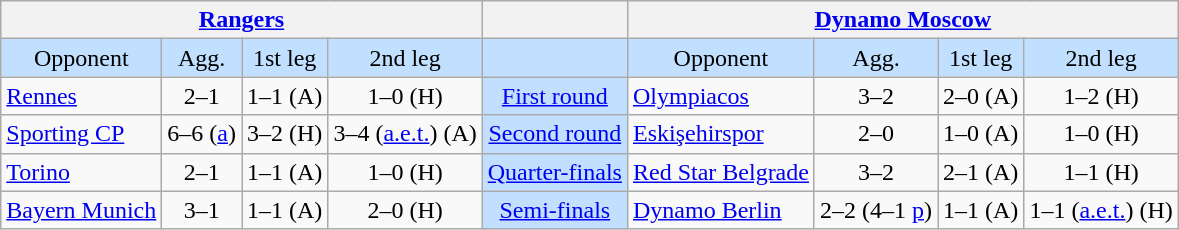<table class="wikitable" style="text-align:center">
<tr>
<th colspan=4> <a href='#'>Rangers</a></th>
<th></th>
<th colspan=4> <a href='#'>Dynamo Moscow</a></th>
</tr>
<tr style="background:#c1e0ff">
<td>Opponent</td>
<td>Agg.</td>
<td>1st leg</td>
<td>2nd leg</td>
<td></td>
<td>Opponent</td>
<td>Agg.</td>
<td>1st leg</td>
<td>2nd leg</td>
</tr>
<tr>
<td align=left> <a href='#'>Rennes</a></td>
<td>2–1</td>
<td>1–1 (A)</td>
<td>1–0 (H)</td>
<td style="background:#c1e0ff;"><a href='#'>First round</a></td>
<td align=left> <a href='#'>Olympiacos</a></td>
<td>3–2</td>
<td>2–0 (A)</td>
<td>1–2 (H)</td>
</tr>
<tr>
<td align=left> <a href='#'>Sporting CP</a></td>
<td>6–6 (<a href='#'>a</a>)</td>
<td>3–2 (H)</td>
<td>3–4 (<a href='#'>a.e.t.</a>) (A)</td>
<td style="background:#c1e0ff;"><a href='#'>Second round</a></td>
<td align=left> <a href='#'>Eskişehirspor</a></td>
<td>2–0</td>
<td>1–0 (A)</td>
<td>1–0 (H)</td>
</tr>
<tr>
<td align=left> <a href='#'>Torino</a></td>
<td>2–1</td>
<td>1–1 (A)</td>
<td>1–0 (H)</td>
<td style="background:#c1e0ff;"><a href='#'>Quarter-finals</a></td>
<td align=left> <a href='#'>Red Star Belgrade</a></td>
<td>3–2</td>
<td>2–1 (A)</td>
<td>1–1 (H)</td>
</tr>
<tr>
<td align=left> <a href='#'>Bayern Munich</a></td>
<td>3–1</td>
<td>1–1 (A)</td>
<td>2–0 (H)</td>
<td style="background:#c1e0ff;"><a href='#'>Semi-finals</a></td>
<td align=left> <a href='#'>Dynamo Berlin</a></td>
<td>2–2 (4–1 <a href='#'>p</a>)</td>
<td>1–1 (A)</td>
<td>1–1 (<a href='#'>a.e.t.</a>) (H)</td>
</tr>
</table>
